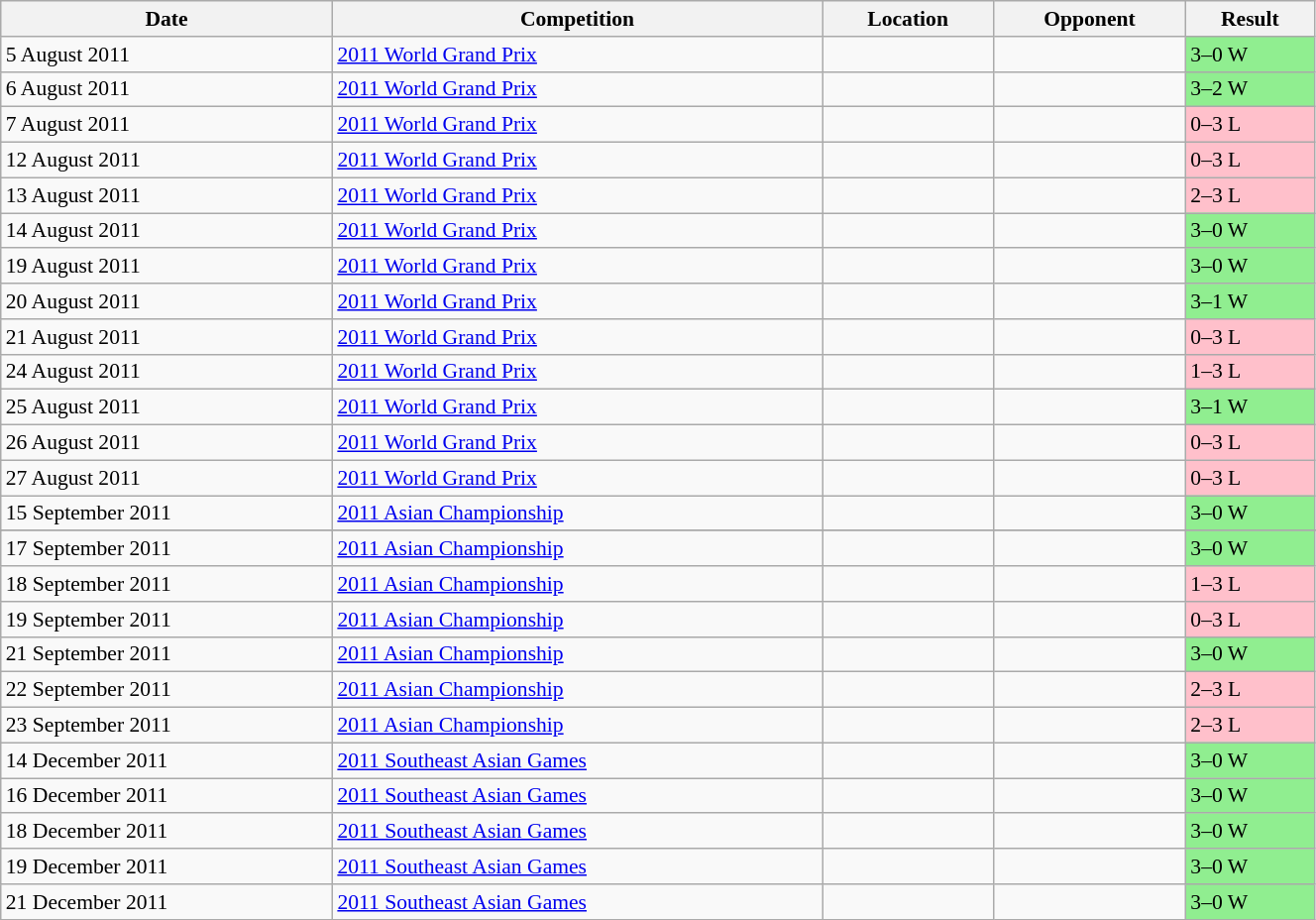<table class="wikitable" style="font-size:90%; width:70%;">
<tr>
<th>Date</th>
<th>Competition</th>
<th>Location</th>
<th>Opponent</th>
<th>Result</th>
</tr>
<tr>
<td>5 August 2011</td>
<td><a href='#'>2011 World Grand Prix</a></td>
<td></td>
<td></td>
<td bgcolor="lightgreen">3–0 W</td>
</tr>
<tr>
<td>6 August 2011</td>
<td><a href='#'>2011 World Grand Prix</a></td>
<td></td>
<td></td>
<td bgcolor="lightgreen">3–2 W</td>
</tr>
<tr>
<td>7 August 2011</td>
<td><a href='#'>2011 World Grand Prix</a></td>
<td></td>
<td></td>
<td bgcolor="pink">0–3 L</td>
</tr>
<tr>
<td>12 August 2011</td>
<td><a href='#'>2011 World Grand Prix</a></td>
<td></td>
<td></td>
<td bgcolor="pink">0–3 L</td>
</tr>
<tr>
<td>13 August 2011</td>
<td><a href='#'>2011 World Grand Prix</a></td>
<td></td>
<td></td>
<td bgcolor="pink">2–3 L</td>
</tr>
<tr>
<td>14 August 2011</td>
<td><a href='#'>2011 World Grand Prix</a></td>
<td></td>
<td></td>
<td bgcolor="lightgreen">3–0 W</td>
</tr>
<tr>
<td>19 August 2011</td>
<td><a href='#'>2011 World Grand Prix</a></td>
<td></td>
<td></td>
<td bgcolor="lightgreen">3–0 W</td>
</tr>
<tr>
<td>20 August 2011</td>
<td><a href='#'>2011 World Grand Prix</a></td>
<td></td>
<td></td>
<td bgcolor="lightgreen">3–1 W</td>
</tr>
<tr>
<td>21 August 2011</td>
<td><a href='#'>2011 World Grand Prix</a></td>
<td></td>
<td></td>
<td bgcolor="pink">0–3 L</td>
</tr>
<tr>
<td>24 August 2011</td>
<td><a href='#'>2011 World Grand Prix</a></td>
<td></td>
<td></td>
<td bgcolor="pink">1–3 L</td>
</tr>
<tr>
<td>25 August 2011</td>
<td><a href='#'>2011 World Grand Prix</a></td>
<td></td>
<td></td>
<td bgcolor="lightgreen">3–1 W</td>
</tr>
<tr>
<td>26 August 2011</td>
<td><a href='#'>2011 World Grand Prix</a></td>
<td></td>
<td></td>
<td bgcolor="pink">0–3 L</td>
</tr>
<tr>
<td>27 August 2011</td>
<td><a href='#'>2011 World Grand Prix</a></td>
<td></td>
<td></td>
<td bgcolor="pink">0–3 L</td>
</tr>
<tr>
<td>15 September 2011</td>
<td><a href='#'>2011 Asian Championship</a></td>
<td></td>
<td></td>
<td bgcolor="lightgreen">3–0 W</td>
</tr>
<tr>
</tr>
<tr>
<td>17 September 2011</td>
<td><a href='#'>2011 Asian Championship</a></td>
<td></td>
<td></td>
<td bgcolor="lightgreen">3–0 W</td>
</tr>
<tr>
<td>18 September 2011</td>
<td><a href='#'>2011 Asian Championship</a></td>
<td></td>
<td></td>
<td bgcolor="pink">1–3 L</td>
</tr>
<tr>
<td>19 September 2011</td>
<td><a href='#'>2011 Asian Championship</a></td>
<td></td>
<td></td>
<td bgcolor="pink">0–3 L</td>
</tr>
<tr>
<td>21 September 2011</td>
<td><a href='#'>2011 Asian Championship</a></td>
<td></td>
<td></td>
<td bgcolor="lightgreen">3–0 W</td>
</tr>
<tr>
<td>22 September 2011</td>
<td><a href='#'>2011 Asian Championship</a></td>
<td></td>
<td></td>
<td bgcolor="pink">2–3 L</td>
</tr>
<tr>
<td>23 September 2011</td>
<td><a href='#'>2011 Asian Championship</a></td>
<td></td>
<td></td>
<td bgcolor="pink">2–3 L</td>
</tr>
<tr>
<td>14 December 2011</td>
<td><a href='#'>2011 Southeast Asian Games</a></td>
<td></td>
<td></td>
<td bgcolor="lightgreen">3–0 W</td>
</tr>
<tr>
<td>16 December 2011</td>
<td><a href='#'>2011 Southeast Asian Games</a></td>
<td></td>
<td></td>
<td bgcolor="lightgreen">3–0 W</td>
</tr>
<tr>
<td>18 December 2011</td>
<td><a href='#'>2011 Southeast Asian Games</a></td>
<td></td>
<td></td>
<td bgcolor="lightgreen">3–0 W</td>
</tr>
<tr>
<td>19 December 2011</td>
<td><a href='#'>2011 Southeast Asian Games</a></td>
<td></td>
<td></td>
<td bgcolor="lightgreen">3–0 W</td>
</tr>
<tr>
<td>21 December 2011</td>
<td><a href='#'>2011 Southeast Asian Games</a></td>
<td></td>
<td></td>
<td bgcolor="lightgreen">3–0 W</td>
</tr>
</table>
